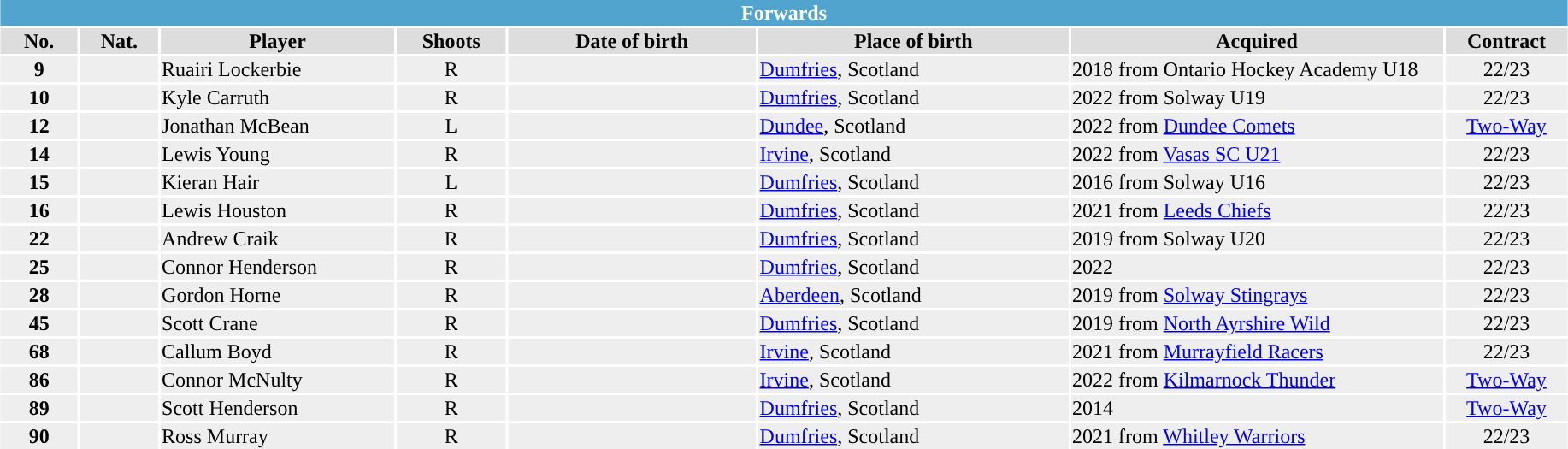<table class="toccolours"  style="width:97%; clear:both; margin:1.5em auto; text-align:center;">
<tr style="background:#ddd;">
<th colspan="11" style="background:#51a4cd; color:white;”">Forwards</th>
</tr>
<tr style="background:#ddd;">
<th width=5%>No.</th>
<th width=5%>Nat.</th>
<th !width=22%>Player</th>
<th width=7%>Shoots</th>
<th width=16%>Date of birth</th>
<th width=20%>Place of birth</th>
<th width=24%>Acquired</th>
<td><strong>Contract</strong></td>
</tr>
<tr style="background:#eee;">
<td><strong>9</strong></td>
<td></td>
<td align=left>Ruairi Lockerbie</td>
<td>R</td>
<td align=left></td>
<td align=left><a href='#'>Dumfries</a>, Scotland</td>
<td align=left>2018 from Ontario Hockey Academy U18</td>
<td>22/23</td>
</tr>
<tr style="background:#eee;">
<td><strong>10</strong></td>
<td></td>
<td align=left>Kyle Carruth</td>
<td>R</td>
<td align=left></td>
<td align=left><a href='#'>Dumfries</a>, Scotland</td>
<td align=left>2022 from Solway U19</td>
<td>22/23</td>
</tr>
<tr style="background:#eee;">
<td><strong>12</strong></td>
<td></td>
<td align=left>Jonathan McBean</td>
<td>L</td>
<td align=left></td>
<td align=left><a href='#'>Dundee</a>, Scotland</td>
<td align=left>2022 from <a href='#'>Dundee Comets</a></td>
<td><a href='#'>Two-Way</a></td>
</tr>
<tr style="background:#eee;">
<td><strong>14</strong></td>
<td></td>
<td align=left>Lewis Young</td>
<td>R</td>
<td align=left></td>
<td align=left><a href='#'>Irvine</a>, Scotland</td>
<td align=left>2022 from <a href='#'>Vasas SC U21</a></td>
<td>22/23</td>
</tr>
<tr style="background:#eee;">
<td><strong>15</strong></td>
<td></td>
<td align=left>Kieran Hair</td>
<td>L</td>
<td align=left></td>
<td align=left><a href='#'>Dumfries</a>, Scotland</td>
<td align=left>2016 from Solway U16</td>
<td>22/23</td>
</tr>
<tr style="background:#eee;">
<td><strong>16</strong></td>
<td></td>
<td align=left>Lewis Houston</td>
<td>R</td>
<td align=left></td>
<td align=left><a href='#'>Dumfries</a>, Scotland</td>
<td align=left>2021 from <a href='#'>Leeds Chiefs</a></td>
<td>22/23</td>
</tr>
<tr style="background:#eee;">
<td><strong>22</strong></td>
<td></td>
<td align=left>Andrew Craik</td>
<td>R</td>
<td align=left></td>
<td align=left><a href='#'>Dumfries</a>, Scotland</td>
<td align=left>2019 from Solway U20</td>
<td>22/23</td>
</tr>
<tr style="background:#eee;">
<td><strong>25</strong></td>
<td></td>
<td align=left>Connor Henderson</td>
<td>R</td>
<td align=left></td>
<td align=left><a href='#'>Dumfries</a>, Scotland</td>
<td align=left>2022</td>
<td>22/23</td>
</tr>
<tr style="background:#eee;">
<td><strong>28</strong></td>
<td></td>
<td align=left>Gordon Horne</td>
<td>R</td>
<td align=left></td>
<td align=left><a href='#'>Aberdeen</a>, Scotland</td>
<td align=left>2019 from <a href='#'>Solway Stingrays</a></td>
<td>22/23</td>
</tr>
<tr style="background:#eee;">
<td><strong>45</strong></td>
<td></td>
<td align=left>Scott Crane</td>
<td>R</td>
<td align=left></td>
<td align=left><a href='#'>Dumfries</a>, Scotland</td>
<td align=left>2019 from <a href='#'>North Ayrshire Wild</a></td>
<td>22/23</td>
</tr>
<tr style="background:#eee;">
<td><strong>68</strong></td>
<td></td>
<td align=left>Callum Boyd</td>
<td>R</td>
<td align=left></td>
<td align=left><a href='#'>Irvine</a>, Scotland</td>
<td align=left>2021 from <a href='#'>Murrayfield Racers</a></td>
<td>22/23</td>
</tr>
<tr style="background:#eee;">
<td><strong>86</strong></td>
<td></td>
<td align=left>Connor McNulty</td>
<td>R</td>
<td align=left></td>
<td align=left><a href='#'>Irvine</a>, Scotland</td>
<td align=left>2022 from <a href='#'>Kilmarnock Thunder</a></td>
<td><a href='#'>Two-Way</a></td>
</tr>
<tr style="background:#eee;">
<td><strong>89</strong></td>
<td></td>
<td align=left>Scott Henderson</td>
<td>R</td>
<td align=left></td>
<td align=left><a href='#'>Dumfries</a>, Scotland</td>
<td align=left>2014</td>
<td><a href='#'>Two-Way</a></td>
</tr>
<tr style="background:#eee;">
<td><strong>90</strong></td>
<td></td>
<td align=left>Ross Murray</td>
<td>R</td>
<td align=left></td>
<td align=left><a href='#'>Dumfries</a>, Scotland</td>
<td align=left>2021 from <a href='#'>Whitley Warriors</a></td>
<td>22/23</td>
</tr>
</table>
